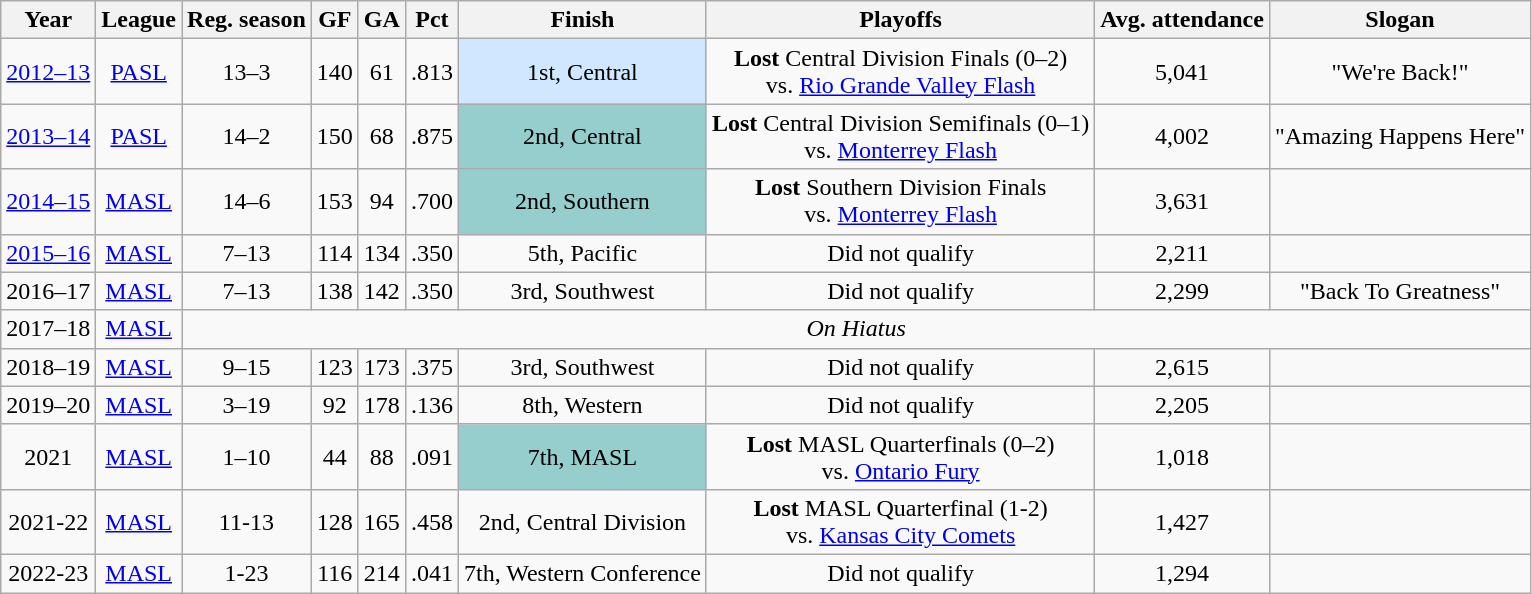<table class="wikitable" style="text-align:center">
<tr>
<th>Year</th>
<th>League</th>
<th>Reg. season</th>
<th>GF</th>
<th>GA</th>
<th>Pct</th>
<th>Finish</th>
<th>Playoffs</th>
<th>Avg. attendance</th>
<th>Slogan</th>
</tr>
<tr>
<td><a href='#'>2012–13</a></td>
<td><a href='#'>PASL</a></td>
<td>13–3</td>
<td>140</td>
<td>61</td>
<td>.813</td>
<td bgcolor="#D0E7FF">1st, Central</td>
<td><strong>Lost</strong> Central Division Finals (0–2)<br>vs. <a href='#'>Rio Grande Valley Flash</a></td>
<td>5,041</td>
<td>"We're Back!"</td>
</tr>
<tr>
<td><a href='#'>2013–14</a></td>
<td><a href='#'>PASL</a></td>
<td>14–2</td>
<td>150</td>
<td>68</td>
<td>.875</td>
<td bgcolor="#96CDCD">2nd, Central</td>
<td><strong>Lost</strong> Central Division Semifinals (0–1)<br>vs. <a href='#'>Monterrey Flash</a></td>
<td>4,002</td>
<td>"Amazing Happens Here"</td>
</tr>
<tr>
<td><a href='#'>2014–15</a></td>
<td><a href='#'>MASL</a></td>
<td>14–6</td>
<td>153</td>
<td>94</td>
<td>.700</td>
<td bgcolor="#96CDCD">2nd, Southern</td>
<td><strong>Lost</strong> Southern Division Finals<br>vs. <a href='#'>Monterrey Flash</a></td>
<td>3,631</td>
<td></td>
</tr>
<tr>
<td><a href='#'>2015–16</a></td>
<td><a href='#'>MASL</a></td>
<td>7–13</td>
<td>114</td>
<td>134</td>
<td>.350</td>
<td>5th, Pacific</td>
<td>Did not qualify</td>
<td>2,211</td>
<td></td>
</tr>
<tr>
<td>2016–17</td>
<td><a href='#'>MASL</a></td>
<td>7–13</td>
<td>138</td>
<td>142</td>
<td>.350</td>
<td>3rd, Southwest</td>
<td>Did not qualify</td>
<td>2,299</td>
<td>"Back To Greatness"</td>
</tr>
<tr>
<td>2017–18</td>
<td><a href='#'>MASL</a></td>
<td colspan=8 align=center><em>On Hiatus</em></td>
</tr>
<tr>
<td>2018–19</td>
<td><a href='#'>MASL</a></td>
<td>9–15</td>
<td>123</td>
<td>173</td>
<td>.375</td>
<td>3rd, Southwest</td>
<td>Did not qualify</td>
<td>2,615</td>
<td></td>
</tr>
<tr>
<td>2019–20</td>
<td><a href='#'>MASL</a></td>
<td>3–19</td>
<td>92</td>
<td>178</td>
<td>.136</td>
<td>8th, Western</td>
<td>Did not qualify</td>
<td>2,205</td>
<td></td>
</tr>
<tr>
<td>2021</td>
<td><a href='#'>MASL</a></td>
<td>1–10</td>
<td>44</td>
<td>88</td>
<td>.091</td>
<td bgcolor="#96CDCD">7th, MASL</td>
<td><strong>Lost</strong> MASL Quarterfinals (0–2)<br>vs. <a href='#'>Ontario Fury</a></td>
<td>1,018</td>
<td></td>
</tr>
<tr>
<td>2021-22</td>
<td><a href='#'> MASL</a></td>
<td>11-13</td>
<td>128</td>
<td>165</td>
<td>.458</td>
<td>2nd, Central Division</td>
<td><strong>Lost</strong> MASL Quarterfinal (1-2)<br>vs.  <a href='#'>Kansas City Comets</a></td>
<td>1,427</td>
<td></td>
</tr>
<tr>
<td>2022-23</td>
<td><a href='#'> MASL</a></td>
<td>1-23</td>
<td>116</td>
<td>214</td>
<td>.041</td>
<td>7th, Western Conference</td>
<td>Did not qualify</td>
<td>1,294</td>
<td></td>
</tr>
</table>
